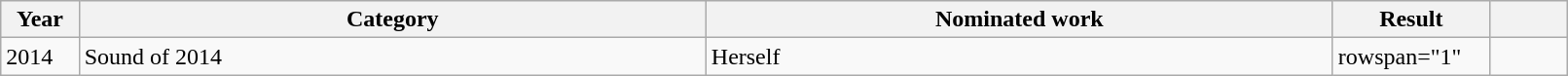<table class="wikitable" style="width:85%;">
<tr>
<th width=5%>Year</th>
<th style="width:40%;">Category</th>
<th style="width:40%;">Nominated work</th>
<th style="width:10%;">Result</th>
<th width=5%></th>
</tr>
<tr>
<td>2014</td>
<td>Sound of 2014</td>
<td>Herself</td>
<td>rowspan="1" </td>
<td></td>
</tr>
</table>
